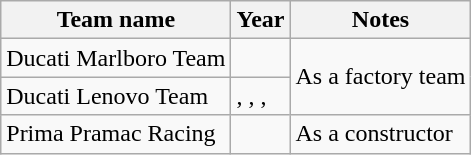<table class="wikitable">
<tr>
<th>Team name</th>
<th>Year</th>
<th>Notes</th>
</tr>
<tr>
<td>Ducati Marlboro Team</td>
<td></td>
<td rowspan="2">As a factory team</td>
</tr>
<tr>
<td>Ducati Lenovo Team</td>
<td>, , , </td>
</tr>
<tr>
<td>Prima Pramac Racing</td>
<td></td>
<td>As a constructor</td>
</tr>
</table>
